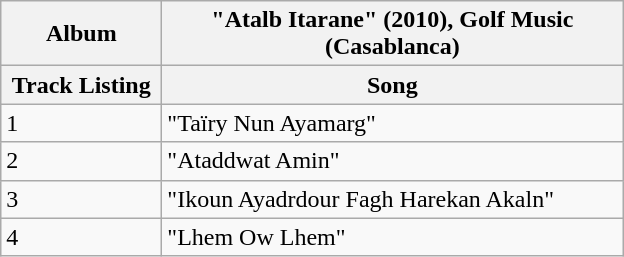<table class="wikitable">
<tr>
<th>Album</th>
<th>"Atalb Itarane" (2010), Golf Music (Casablanca)</th>
</tr>
<tr>
<th width="100pt">Track Listing</th>
<th width="300pt">Song</th>
</tr>
<tr>
<td>1</td>
<td>"Taïry Nun Ayamarg"</td>
</tr>
<tr>
<td>2</td>
<td>"Ataddwat Amin"</td>
</tr>
<tr>
<td>3</td>
<td>"Ikoun Ayadrdour Fagh Harekan Akaln"</td>
</tr>
<tr>
<td>4</td>
<td>"Lhem Ow Lhem"</td>
</tr>
</table>
